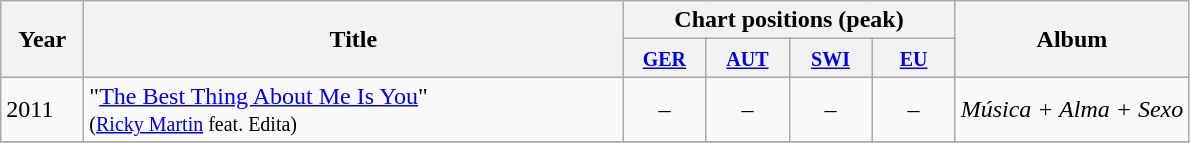<table class="wikitable">
<tr>
<th style="width:3em;" rowspan="2">Year</th>
<th style="width:22em;" rowspan="2">Title</th>
<th colspan="4">Chart positions (peak)</th>
<th rowspan="2">Album</th>
</tr>
<tr bgcolor="#dddddd">
<th style="width:3em;"><small> <a href='#'>GER</a></small></th>
<th style="width:3em;"><small> <a href='#'>AUT</a></small></th>
<th style="width:3em;"><small> <a href='#'>SWI</a></small></th>
<th style="width:3em;"><small> <a href='#'>EU</a></small></th>
</tr>
<tr>
<td rowspan="1">2011</td>
<td>"<a href='#'>The Best Thing About Me Is You</a>" <br><small>(<a href='#'>Ricky Martin</a> feat. Edita)</small></td>
<td align="center" >–</td>
<td align="center" >–</td>
<td align="center" >–</td>
<td align="center" >–</td>
<td rowspan="1"><em>Música + Alma + Sexo</em></td>
</tr>
<tr>
</tr>
</table>
